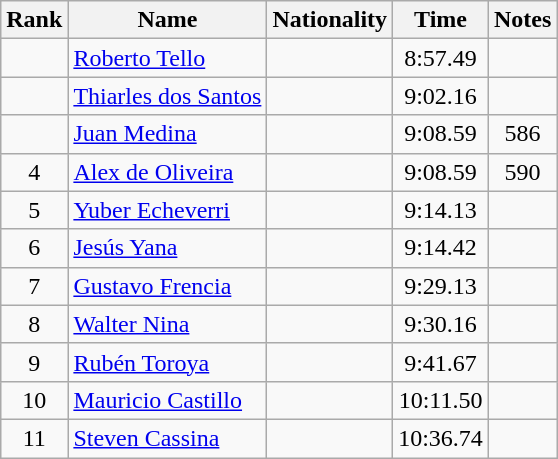<table class="wikitable sortable" style="text-align:center">
<tr>
<th>Rank</th>
<th>Name</th>
<th>Nationality</th>
<th>Time</th>
<th>Notes</th>
</tr>
<tr>
<td align=center></td>
<td align=left><a href='#'>Roberto Tello</a></td>
<td align=left></td>
<td>8:57.49</td>
<td></td>
</tr>
<tr>
<td align=center></td>
<td align=left><a href='#'>Thiarles dos Santos</a></td>
<td align=left></td>
<td>9:02.16</td>
<td></td>
</tr>
<tr>
<td align=center></td>
<td align=left><a href='#'>Juan Medina</a></td>
<td align=left></td>
<td>9:08.59</td>
<td>586</td>
</tr>
<tr>
<td align=center>4</td>
<td align=left><a href='#'>Alex de Oliveira</a></td>
<td align=left></td>
<td>9:08.59</td>
<td>590</td>
</tr>
<tr>
<td align=center>5</td>
<td align=left><a href='#'>Yuber Echeverri</a></td>
<td align=left></td>
<td>9:14.13</td>
<td></td>
</tr>
<tr>
<td align=center>6</td>
<td align=left><a href='#'>Jesús Yana</a></td>
<td align=left></td>
<td>9:14.42</td>
<td></td>
</tr>
<tr>
<td align=center>7</td>
<td align=left><a href='#'>Gustavo Frencia</a></td>
<td align=left></td>
<td>9:29.13</td>
<td></td>
</tr>
<tr>
<td align=center>8</td>
<td align=left><a href='#'>Walter Nina</a></td>
<td align=left></td>
<td>9:30.16</td>
<td></td>
</tr>
<tr>
<td align=center>9</td>
<td align=left><a href='#'>Rubén Toroya</a></td>
<td align=left></td>
<td>9:41.67</td>
<td></td>
</tr>
<tr>
<td align=center>10</td>
<td align=left><a href='#'>Mauricio Castillo</a></td>
<td align=left></td>
<td>10:11.50</td>
<td></td>
</tr>
<tr>
<td align=center>11</td>
<td align=left><a href='#'>Steven Cassina</a></td>
<td align=left></td>
<td>10:36.74</td>
<td></td>
</tr>
</table>
